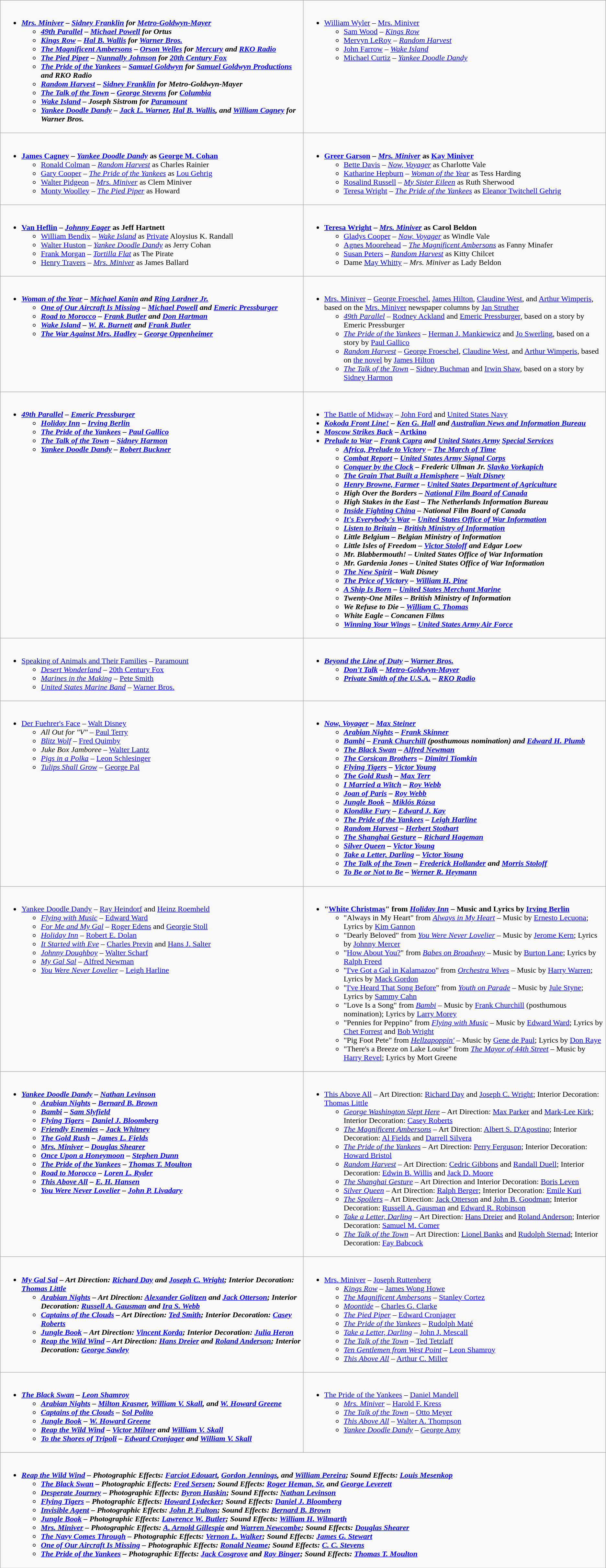<table class=wikitable>
<tr>
<td valign="top" width="50%"><br><ul><li><strong><em><a href='#'>Mrs. Miniver</a><em> – <a href='#'>Sidney Franklin</a> for <a href='#'>Metro-Goldwyn-Mayer</a><strong><ul><li></em><a href='#'>49th Parallel</a><em> – <a href='#'>Michael Powell</a> for Ortus</li><li></em><a href='#'>Kings Row</a><em> – <a href='#'>Hal B. Wallis</a> for <a href='#'>Warner Bros.</a></li><li></em><a href='#'>The Magnificent Ambersons</a><em> – <a href='#'>Orson Welles</a> for <a href='#'>Mercury</a> and <a href='#'>RKO Radio</a></li><li></em><a href='#'>The Pied Piper</a><em> – <a href='#'>Nunnally Johnson</a> for <a href='#'>20th Century Fox</a></li><li></em><a href='#'>The Pride of the Yankees</a><em> – <a href='#'>Samuel Goldwyn</a> for <a href='#'>Samuel Goldwyn Productions</a> and RKO Radio</li><li></em><a href='#'>Random Harvest</a><em> – <a href='#'>Sidney Franklin</a> for Metro-Goldwyn-Mayer</li><li></em><a href='#'>The Talk of the Town</a><em> – <a href='#'>George Stevens</a> for <a href='#'>Columbia</a></li><li></em><a href='#'>Wake Island</a><em> – Joseph Sistrom for <a href='#'>Paramount</a></li><li></em><a href='#'>Yankee Doodle Dandy</a><em> – <a href='#'>Jack L. Warner</a>, <a href='#'>Hal B. Wallis</a>, and <a href='#'>William Cagney</a> for Warner Bros.</li></ul></li></ul></td>
<td valign="top" width="50%"><br><ul><li></strong><a href='#'>William Wyler</a> – </em><a href='#'>Mrs. Miniver</a></em></strong><ul><li><a href='#'>Sam Wood</a> – <em><a href='#'>Kings Row</a></em></li><li><a href='#'>Mervyn LeRoy</a> – <em><a href='#'>Random Harvest</a></em></li><li><a href='#'>John Farrow</a> – <em><a href='#'>Wake Island</a></em></li><li><a href='#'>Michael Curtiz</a> – <em><a href='#'>Yankee Doodle Dandy</a></em></li></ul></li></ul></td>
</tr>
<tr>
<td valign="top" width="50%"><br><ul><li><strong><a href='#'>James Cagney</a> – <em><a href='#'>Yankee Doodle Dandy</a></em> as <a href='#'>George M. Cohan</a></strong><ul><li><a href='#'>Ronald Colman</a> – <em><a href='#'>Random Harvest</a></em> as Charles Rainier</li><li><a href='#'>Gary Cooper</a> – <em><a href='#'>The Pride of the Yankees</a></em> as <a href='#'>Lou Gehrig</a></li><li><a href='#'>Walter Pidgeon</a> – <em><a href='#'>Mrs. Miniver</a></em> as Clem Miniver</li><li><a href='#'>Monty Woolley</a> – <em><a href='#'>The Pied Piper</a></em> as Howard</li></ul></li></ul></td>
<td valign="top" width="50%"><br><ul><li><strong><a href='#'>Greer Garson</a> – <em><a href='#'>Mrs. Miniver</a></em> as <a href='#'>Kay Miniver</a></strong><ul><li><a href='#'>Bette Davis</a> – <em><a href='#'>Now, Voyager</a></em> as Charlotte Vale</li><li><a href='#'>Katharine Hepburn</a> – <em><a href='#'>Woman of the Year</a></em> as Tess Harding</li><li><a href='#'>Rosalind Russell</a> – <em><a href='#'>My Sister Eileen</a></em> as Ruth Sherwood</li><li><a href='#'>Teresa Wright</a> – <em><a href='#'>The Pride of the Yankees</a></em> as <a href='#'>Eleanor Twitchell Gehrig</a></li></ul></li></ul></td>
</tr>
<tr>
<td valign="top" width="50%"><br><ul><li><strong><a href='#'>Van Heflin</a> – <em><a href='#'>Johnny Eager</a></em> as Jeff Hartnett</strong><ul><li><a href='#'>William Bendix</a> – <em><a href='#'>Wake Island</a></em> as <a href='#'>Private</a> Aloysius K. Randall</li><li><a href='#'>Walter Huston</a> – <em><a href='#'>Yankee Doodle Dandy</a></em> as Jerry Cohan</li><li><a href='#'>Frank Morgan</a> – <em><a href='#'>Tortilla Flat</a></em> as The Pirate</li><li><a href='#'>Henry Travers</a> – <em><a href='#'>Mrs. Miniver</a></em> as James Ballard</li></ul></li></ul></td>
<td valign="top" width="50%"><br><ul><li><strong><a href='#'>Teresa Wright</a> – <em><a href='#'>Mrs. Miniver</a></em> as Carol Beldon</strong><ul><li><a href='#'>Gladys Cooper</a> – <em><a href='#'>Now, Voyager</a></em> as Windle Vale</li><li><a href='#'>Agnes Moorehead</a> – <em><a href='#'>The Magnificent Ambersons</a></em> as Fanny Minafer</li><li><a href='#'>Susan Peters</a> – <em><a href='#'>Random Harvest</a></em> as Kitty Chilcet</li><li>Dame <a href='#'>May Whitty</a> – <em>Mrs. Miniver</em> as Lady Beldon</li></ul></li></ul></td>
</tr>
<tr>
<td valign="top" width="50%"><br><ul><li><strong><em><a href='#'>Woman of the Year</a><em> – <a href='#'>Michael Kanin</a> and <a href='#'>Ring Lardner Jr.</a><strong><ul><li></em><a href='#'>One of Our Aircraft Is Missing</a><em> – <a href='#'>Michael Powell</a> and <a href='#'>Emeric Pressburger</a></li><li></em><a href='#'>Road to Morocco</a><em> – <a href='#'>Frank Butler</a> and <a href='#'>Don Hartman</a></li><li></em><a href='#'>Wake Island</a><em> – <a href='#'>W. R. Burnett</a> and <a href='#'>Frank Butler</a></li><li></em><a href='#'>The War Against Mrs. Hadley</a><em> – <a href='#'>George Oppenheimer</a></li></ul></li></ul></td>
<td valign="top" width="50%"><br><ul><li></em></strong><a href='#'>Mrs. Miniver</a></em> – <a href='#'>George Froeschel</a>, <a href='#'>James Hilton</a>, <a href='#'>Claudine West</a>, and <a href='#'>Arthur Wimperis</a>, based on the <a href='#'>Mrs. Miniver</a> newspaper columns by <a href='#'>Jan Struther</a></strong><ul><li><em><a href='#'>49th Parallel</a></em> – <a href='#'>Rodney Ackland</a> and <a href='#'>Emeric Pressburger</a>, based on a story by Emeric Pressburger</li><li><em><a href='#'>The Pride of the Yankees</a></em> – <a href='#'>Herman J. Mankiewicz</a> and <a href='#'>Jo Swerling</a>, based on a story by <a href='#'>Paul Gallico</a></li><li><em><a href='#'>Random Harvest</a></em> – <a href='#'>George Froeschel</a>, <a href='#'>Claudine West</a>, and <a href='#'>Arthur Wimperis</a>, based on <a href='#'>the novel</a> by <a href='#'>James Hilton</a></li><li><em><a href='#'>The Talk of the Town</a></em> – <a href='#'>Sidney Buchman</a> and <a href='#'>Irwin Shaw</a>, based on a story by <a href='#'>Sidney Harmon</a></li></ul></li></ul></td>
</tr>
<tr>
<td valign="top" width="50%"><br><ul><li><strong><em><a href='#'>49th Parallel</a><em> – <a href='#'>Emeric Pressburger</a><strong><ul><li></em><a href='#'>Holiday Inn</a><em> – <a href='#'>Irving Berlin</a></li><li></em><a href='#'>The Pride of the Yankees</a><em> – <a href='#'>Paul Gallico</a></li><li></em><a href='#'>The Talk of the Town</a><em> – <a href='#'>Sidney Harmon</a></li><li></em><a href='#'>Yankee Doodle Dandy</a><em> – <a href='#'>Robert Buckner</a></li></ul></li></ul></td>
<td valign="top" width="50%"><br><ul><li></em></strong><a href='#'>The Battle of Midway</a></em> – <a href='#'>John Ford</a> and <a href='#'>United States Navy</a></strong></li><li><strong><em><a href='#'>Kokoda Front Line!</a><em> – <a href='#'>Ken G. Hall</a> and <a href='#'>Australian News and Information Bureau</a><strong></li><li></em></strong><a href='#'>Moscow Strikes Back</a></em> – <a href='#'>Artkino</a></strong></li><li><strong><em><a href='#'>Prelude to War</a><em> – <a href='#'>Frank Capra</a> and <a href='#'>United States Army</a> <a href='#'>Special Services</a><strong><ul><li></em><a href='#'>Africa, Prelude to Victory</a><em> – <a href='#'>The March of Time</a></li><li></em><a href='#'>Combat Report</a><em> – <a href='#'>United States Army Signal Corps</a></li><li></em><a href='#'>Conquer by the Clock</a><em> – Frederic Ullman Jr. <a href='#'>Slavko Vorkapich</a></li><li></em><a href='#'>The Grain That Built a Hemisphere</a><em> – <a href='#'>Walt Disney</a></li><li></em><a href='#'>Henry Browne, Farmer</a><em> – <a href='#'>United States Department of Agriculture</a></li><li></em>High Over the Borders<em> – <a href='#'>National Film Board of Canada</a></li><li></em>High Stakes in the East<em> – The Netherlands Information Bureau</li><li></em><a href='#'>Inside Fighting China</a><em> – National Film Board of Canada</li><li></em><a href='#'>It's Everybody's War</a><em> – <a href='#'>United States Office of War Information</a></li><li></em><a href='#'>Listen to Britain</a><em> – <a href='#'>British Ministry of Information</a></li><li></em>Little Belgium<em> – Belgian Ministry of Information</li><li></em>Little Isles of Freedom<em> – <a href='#'>Victor Stoloff</a> and Edgar Loew</li><li></em>Mr. Blabbermouth!<em> – United States Office of War Information</li><li></em>Mr. Gardenia Jones<em> – United States Office of War Information</li><li></em><a href='#'>The New Spirit</a><em> – Walt Disney</li><li></em><a href='#'>The Price of Victory</a><em> – <a href='#'>William H. Pine</a></li><li></em><a href='#'>A Ship Is Born</a><em> – <a href='#'>United States Merchant Marine</a></li><li></em>Twenty-One Miles<em> – British Ministry of Information</li><li></em>We Refuse to Die<em> – <a href='#'>William C. Thomas</a></li><li></em>White Eagle<em> – Concanen Films</li><li></em><a href='#'>Winning Your Wings</a><em> – <a href='#'>United States Army Air Force</a></li></ul></li></ul></td>
</tr>
<tr>
<td valign="top" width="50%"><br><ul><li></em></strong><a href='#'>Speaking of Animals and Their Families</a></em> – <a href='#'>Paramount</a></strong><ul><li><em><a href='#'>Desert Wonderland</a></em> – <a href='#'>20th Century Fox</a></li><li><em><a href='#'>Marines in the Making</a></em> – <a href='#'>Pete Smith</a></li><li><em><a href='#'>United States Marine Band</a></em> – <a href='#'>Warner Bros.</a></li></ul></li></ul></td>
<td valign="top" width="50%"><br><ul><li><strong><em><a href='#'>Beyond the Line of Duty</a><em> – <a href='#'>Warner Bros.</a><strong><ul><li></em><a href='#'>Don't Talk</a><em> – <a href='#'>Metro-Goldwyn-Mayer</a></li><li></em><a href='#'>Private Smith of the U.S.A.</a><em> – <a href='#'>RKO Radio</a></li></ul></li></ul></td>
</tr>
<tr>
<td valign="top" width="50%"><br><ul><li></em></strong><a href='#'>Der Fuehrer's Face</a></em> – <a href='#'>Walt Disney</a></strong><ul><li><em>All Out for "V"</em> – <a href='#'>Paul Terry</a></li><li><em><a href='#'>Blitz Wolf</a></em> – <a href='#'>Fred Quimby</a></li><li><em>Juke Box Jamboree</em> – <a href='#'>Walter Lantz</a></li><li><em><a href='#'>Pigs in a Polka</a></em> – <a href='#'>Leon Schlesinger</a></li><li><em><a href='#'>Tulips Shall Grow</a></em> – <a href='#'>George Pal</a></li></ul></li></ul></td>
<td valign="top" width="50%"><br><ul><li><strong><em><a href='#'>Now, Voyager</a><em> – <a href='#'>Max Steiner</a><strong><ul><li></em><a href='#'>Arabian Nights</a><em> – <a href='#'>Frank Skinner</a></li><li></em><a href='#'>Bambi</a><em> – <a href='#'>Frank Churchill</a> (posthumous nomination) and <a href='#'>Edward H. Plumb</a></li><li></em><a href='#'>The Black Swan</a><em> – <a href='#'>Alfred Newman</a></li><li></em><a href='#'>The Corsican Brothers</a><em> – <a href='#'>Dimitri Tiomkin</a></li><li></em><a href='#'>Flying Tigers</a><em> – <a href='#'>Victor Young</a></li><li></em><a href='#'>The Gold Rush</a><em> – <a href='#'>Max Terr</a></li><li></em><a href='#'>I Married a Witch</a><em> – <a href='#'>Roy Webb</a></li><li></em><a href='#'>Joan of Paris</a><em> – <a href='#'>Roy Webb</a></li><li></em><a href='#'>Jungle Book</a><em> – <a href='#'>Miklós Rózsa</a></li><li></em><a href='#'>Klondike Fury</a><em> – <a href='#'>Edward J. Kay</a></li><li></em><a href='#'>The Pride of the Yankees</a><em> – <a href='#'>Leigh Harline</a></li><li></em><a href='#'>Random Harvest</a><em> – <a href='#'>Herbert Stothart</a></li><li></em><a href='#'>The Shanghai Gesture</a><em> – <a href='#'>Richard Hageman</a></li><li></em><a href='#'>Silver Queen</a><em> – <a href='#'>Victor Young</a></li><li></em><a href='#'>Take a Letter, Darling</a><em> – <a href='#'>Victor Young</a></li><li></em><a href='#'>The Talk of the Town</a><em> – <a href='#'>Frederick Hollander</a> and <a href='#'>Morris Stoloff</a></li><li></em><a href='#'>To Be or Not to Be</a><em> – <a href='#'>Werner R. Heymann</a></li></ul></li></ul></td>
</tr>
<tr>
<td valign="top" width="50%"><br><ul><li></em></strong><a href='#'>Yankee Doodle Dandy</a></em> – <a href='#'>Ray Heindorf</a> and <a href='#'>Heinz Roemheld</a></strong><ul><li><em><a href='#'>Flying with Music</a></em> – <a href='#'>Edward Ward</a></li><li><em><a href='#'>For Me and My Gal</a></em> – <a href='#'>Roger Edens</a> and <a href='#'>Georgie Stoll</a></li><li><em><a href='#'>Holiday Inn</a></em> – <a href='#'>Robert E. Dolan</a></li><li><em><a href='#'>It Started with Eve</a></em> – <a href='#'>Charles Previn</a> and <a href='#'>Hans J. Salter</a></li><li><em><a href='#'>Johnny Doughboy</a></em> – <a href='#'>Walter Scharf</a></li><li><em><a href='#'>My Gal Sal</a></em> – <a href='#'>Alfred Newman</a></li><li><em><a href='#'>You Were Never Lovelier</a></em> – <a href='#'>Leigh Harline</a></li></ul></li></ul></td>
<td valign="top" width="50%"><br><ul><li><strong>"<a href='#'>White Christmas</a>" from <em><a href='#'>Holiday Inn</a></em> – Music and Lyrics by <a href='#'>Irving Berlin</a></strong><ul><li>"Always in My Heart" from <em><a href='#'>Always in My Heart</a></em> – Music by <a href='#'>Ernesto Lecuona</a>; Lyrics by <a href='#'>Kim Gannon</a></li><li>"Dearly Beloved" from <em><a href='#'>You Were Never Lovelier</a></em> – Music by <a href='#'>Jerome Kern</a>; Lyrics by <a href='#'>Johnny Mercer</a></li><li>"<a href='#'>How About You?</a>" from <em><a href='#'>Babes on Broadway</a></em> – Music by <a href='#'>Burton Lane</a>; Lyrics by <a href='#'>Ralph Freed</a></li><li>"<a href='#'>I've Got a Gal in Kalamazoo</a>" from <em><a href='#'>Orchestra Wives</a></em> – Music by <a href='#'>Harry Warren</a>; Lyrics by <a href='#'>Mack Gordon</a></li><li>"<a href='#'>I've Heard That Song Before</a>" from <em><a href='#'>Youth on Parade</a></em> – Music by <a href='#'>Jule Styne</a>; Lyrics by <a href='#'>Sammy Cahn</a></li><li>"Love Is a Song" from <em><a href='#'>Bambi</a></em> – Music by <a href='#'>Frank Churchill</a> (posthumous nomination); Lyrics by <a href='#'>Larry Morey</a></li><li>"Pennies for Peppino" from <em><a href='#'>Flying with Music</a></em> – Music by <a href='#'>Edward Ward</a>; Lyrics by <a href='#'>Chet Forrest</a> and <a href='#'>Bob Wright</a></li><li>"Pig Foot Pete" from <em><a href='#'>Hellzapoppin'</a></em> – Music by <a href='#'>Gene de Paul</a>; Lyrics by <a href='#'>Don Raye</a></li><li>"There's a Breeze on Lake Louise" from <em><a href='#'>The Mayor of 44th Street</a></em> – Music by <a href='#'>Harry Revel</a>; Lyrics by Mort Greene</li></ul></li></ul></td>
</tr>
<tr>
<td valign="top" width="50%"><br><ul><li><strong><em><a href='#'>Yankee Doodle Dandy</a><em> – <a href='#'>Nathan Levinson</a><strong><ul><li></em><a href='#'>Arabian Nights</a><em> – <a href='#'>Bernard B. Brown</a></li><li></em><a href='#'>Bambi</a><em> – <a href='#'>Sam Slyfield</a></li><li></em><a href='#'>Flying Tigers</a><em> – <a href='#'>Daniel J. Bloomberg</a></li><li></em><a href='#'>Friendly Enemies</a><em> – <a href='#'>Jack Whitney</a></li><li></em><a href='#'>The Gold Rush</a><em> – <a href='#'>James L. Fields</a></li><li></em><a href='#'>Mrs. Miniver</a><em> – <a href='#'>Douglas Shearer</a></li><li></em><a href='#'>Once Upon a Honeymoon</a><em> – <a href='#'>Stephen Dunn</a></li><li></em><a href='#'>The Pride of the Yankees</a><em> – <a href='#'>Thomas T. Moulton</a></li><li></em><a href='#'>Road to Morocco</a><em> – <a href='#'>Loren L. Ryder</a></li><li></em><a href='#'>This Above All</a><em> – <a href='#'>E. H. Hansen</a></li><li></em><a href='#'>You Were Never Lovelier</a><em> – <a href='#'>John P. Livadary</a></li></ul></li></ul></td>
<td valign="top" width="50%"><br><ul><li></em></strong><a href='#'>This Above All</a></em> – Art Direction: <a href='#'>Richard Day</a> and <a href='#'>Joseph C. Wright</a>; Interior Decoration: <a href='#'>Thomas Little</a></strong><ul><li><em><a href='#'>George Washington Slept Here</a></em> – Art Direction: <a href='#'>Max Parker</a> and <a href='#'>Mark-Lee Kirk</a>; Interior Decoration: <a href='#'>Casey Roberts</a></li><li><em><a href='#'>The Magnificent Ambersons</a></em> – Art Direction: <a href='#'>Albert S. D'Agostino</a>; Interior Decoration: <a href='#'>Al Fields</a> and <a href='#'>Darrell Silvera</a></li><li><em><a href='#'>The Pride of the Yankees</a></em> – Art Direction: <a href='#'>Perry Ferguson</a>; Interior Decoration: <a href='#'>Howard Bristol</a></li><li><em><a href='#'>Random Harvest</a></em> – Art Direction: <a href='#'>Cedric Gibbons</a> and <a href='#'>Randall Duell</a>; Interior Decoration: <a href='#'>Edwin B. Willis</a> and <a href='#'>Jack D. Moore</a></li><li><em><a href='#'>The Shanghai Gesture</a></em> – Art Direction and Interior Decoration: <a href='#'>Boris Leven</a></li><li><em><a href='#'>Silver Queen</a></em> – Art Direction: <a href='#'>Ralph Berger</a>; Interior Decoration: <a href='#'>Emile Kuri</a></li><li><em><a href='#'>The Spoilers</a></em> – Art Direction: <a href='#'>Jack Otterson</a> and <a href='#'>John B. Goodman</a>; Interior Decoration: <a href='#'>Russell A. Gausman</a> and <a href='#'>Edward R. Robinson</a></li><li><em><a href='#'>Take a Letter, Darling</a></em> – Art Direction: <a href='#'>Hans Dreier</a> and <a href='#'>Roland Anderson</a>; Interior Decoration: <a href='#'>Samuel M. Comer</a></li><li><em><a href='#'>The Talk of the Town</a></em> – Art Direction: <a href='#'>Lionel Banks</a> and <a href='#'>Rudolph Sternad</a>; Interior Decoration: <a href='#'>Fay Babcock</a></li></ul></li></ul></td>
</tr>
<tr>
<td valign="top" width="50%"><br><ul><li><strong><em><a href='#'>My Gal Sal</a><em> – Art Direction: <a href='#'>Richard Day</a> and <a href='#'>Joseph C. Wright</a>; Interior Decoration: <a href='#'>Thomas Little</a><strong><ul><li></em><a href='#'>Arabian Nights</a><em> – Art Direction: <a href='#'>Alexander Golitzen</a> and <a href='#'>Jack Otterson</a>; Interior Decoration: <a href='#'>Russell A. Gausman</a> and <a href='#'>Ira S. Webb</a></li><li></em><a href='#'>Captains of the Clouds</a><em> – Art Direction: <a href='#'>Ted Smith</a>; Interior Decoration: <a href='#'>Casey Roberts</a></li><li></em><a href='#'>Jungle Book</a><em> – Art Direction: <a href='#'>Vincent Korda</a>; Interior Decoration: <a href='#'>Julia Heron</a></li><li></em><a href='#'>Reap the Wild Wind</a><em> – Art Direction: <a href='#'>Hans Dreier</a> and <a href='#'>Roland Anderson</a>; Interior Decoration: <a href='#'>George Sawley</a></li></ul></li></ul></td>
<td valign="top" width="50%"><br><ul><li></em></strong><a href='#'>Mrs. Miniver</a></em> – <a href='#'>Joseph Ruttenberg</a></strong><ul><li><em><a href='#'>Kings Row</a></em> – <a href='#'>James Wong Howe</a></li><li><em><a href='#'>The Magnificent Ambersons</a></em> – <a href='#'>Stanley Cortez</a></li><li><em><a href='#'>Moontide</a></em> – <a href='#'>Charles G. Clarke</a></li><li><em><a href='#'>The Pied Piper</a></em> – <a href='#'>Edward Cronjager</a></li><li><em><a href='#'>The Pride of the Yankees</a></em> – <a href='#'>Rudolph Maté</a></li><li><em><a href='#'>Take a Letter, Darling</a></em> – <a href='#'>John J. Mescall</a></li><li><em><a href='#'>The Talk of the Town</a></em> – <a href='#'>Ted Tetzlaff</a></li><li><em><a href='#'>Ten Gentlemen from West Point</a></em> – <a href='#'>Leon Shamroy</a></li><li><em><a href='#'>This Above All</a></em> – <a href='#'>Arthur C. Miller</a></li></ul></li></ul></td>
</tr>
<tr>
<td valign="top" width="50%"><br><ul><li><strong><em><a href='#'>The Black Swan</a><em> – <a href='#'>Leon Shamroy</a><strong><ul><li></em><a href='#'>Arabian Nights</a><em> – <a href='#'>Milton Krasner</a>, <a href='#'>William V. Skall</a>, and <a href='#'>W. Howard Greene</a></li><li></em><a href='#'>Captains of the Clouds</a><em> – <a href='#'>Sol Polito</a></li><li></em><a href='#'>Jungle Book</a><em> – <a href='#'>W. Howard Greene</a></li><li></em><a href='#'>Reap the Wild Wind</a><em> – <a href='#'>Victor Milner</a> and <a href='#'>William V. Skall</a></li><li></em><a href='#'>To the Shores of Tripoli</a><em> – <a href='#'>Edward Cronjager</a> and <a href='#'>William V. Skall</a></li></ul></li></ul></td>
<td valign="top" width="50%"><br><ul><li></em></strong><a href='#'>The Pride of the Yankees</a></em> – <a href='#'>Daniel Mandell</a></strong><ul><li><em><a href='#'>Mrs. Miniver</a></em> – <a href='#'>Harold F. Kress</a></li><li><em><a href='#'>The Talk of the Town</a></em> – <a href='#'>Otto Meyer</a></li><li><em><a href='#'>This Above All</a></em> – <a href='#'>Walter A. Thompson</a></li><li><em><a href='#'>Yankee Doodle Dandy</a></em> – <a href='#'>George Amy</a></li></ul></li></ul></td>
</tr>
<tr>
<td colspan="2" valign="top" width="50%"><br><ul><li><strong><em><a href='#'>Reap the Wild Wind</a><em> – Photographic Effects: <a href='#'>Farciot Edouart</a>, <a href='#'>Gordon Jennings</a>, and <a href='#'>William Pereira</a>; Sound Effects: <a href='#'>Louis Mesenkop</a><strong><ul><li></em><a href='#'>The Black Swan</a><em> – Photographic Effects: <a href='#'>Fred Sersen</a>; Sound Effects: <a href='#'>Roger Heman, Sr.</a> and <a href='#'>George Leverett</a></li><li></em><a href='#'>Desperate Journey</a><em> – Photographic Effects: <a href='#'>Byron Haskin</a>; Sound Effects: <a href='#'>Nathan Levinson</a></li><li></em><a href='#'>Flying Tigers</a><em> – Photographic Effects: <a href='#'>Howard Lydecker</a>; Sound Effects: <a href='#'>Daniel J. Bloomberg</a></li><li></em><a href='#'>Invisible Agent</a><em> – Photographic Effects: <a href='#'>John P. Fulton</a>; Sound Effects: <a href='#'>Bernard B. Brown</a></li><li></em><a href='#'>Jungle Book</a><em> – Photographic Effects: <a href='#'>Lawrence W. Butler</a>; Sound Effects: <a href='#'>William H. Wilmarth</a></li><li></em><a href='#'>Mrs. Miniver</a><em> – Photographic Effects: <a href='#'>A. Arnold Gillespie</a> and <a href='#'>Warren Newcombe</a>; Sound Effects: <a href='#'>Douglas Shearer</a></li><li></em><a href='#'>The Navy Comes Through</a><em> – Photographic Effects: <a href='#'>Vernon L. Walker</a>; Sound Effects: <a href='#'>James G. Stewart</a></li><li></em><a href='#'>One of Our Aircraft Is Missing</a><em> – Photographic Effects: <a href='#'>Ronald Neame</a>; Sound Effects: <a href='#'>C. C. Stevens</a></li><li></em><a href='#'>The Pride of the Yankees</a><em> – Photographic Effects: <a href='#'>Jack Cosgrove</a> and <a href='#'>Ray Binger</a>; Sound Effects: <a href='#'>Thomas T. Moulton</a></li></ul></li></ul></td>
</tr>
</table>
